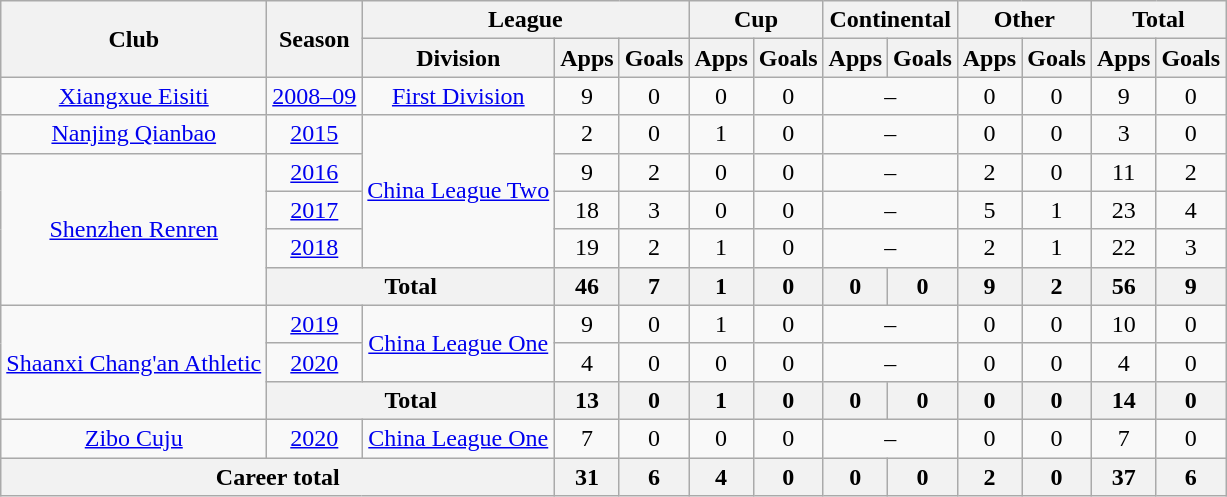<table class="wikitable" style="text-align: center">
<tr>
<th rowspan="2">Club</th>
<th rowspan="2">Season</th>
<th colspan="3">League</th>
<th colspan="2">Cup</th>
<th colspan="2">Continental</th>
<th colspan="2">Other</th>
<th colspan="2">Total</th>
</tr>
<tr>
<th>Division</th>
<th>Apps</th>
<th>Goals</th>
<th>Apps</th>
<th>Goals</th>
<th>Apps</th>
<th>Goals</th>
<th>Apps</th>
<th>Goals</th>
<th>Apps</th>
<th>Goals</th>
</tr>
<tr>
<td><a href='#'>Xiangxue Eisiti</a></td>
<td><a href='#'>2008–09</a></td>
<td><a href='#'>First Division</a></td>
<td>9</td>
<td>0</td>
<td>0</td>
<td>0</td>
<td colspan="2">–</td>
<td>0</td>
<td>0</td>
<td>9</td>
<td>0</td>
</tr>
<tr>
<td><a href='#'>Nanjing Qianbao</a></td>
<td><a href='#'>2015</a></td>
<td rowspan="4"><a href='#'>China League Two</a></td>
<td>2</td>
<td>0</td>
<td>1</td>
<td>0</td>
<td colspan="2">–</td>
<td>0</td>
<td>0</td>
<td>3</td>
<td>0</td>
</tr>
<tr>
<td rowspan="4"><a href='#'>Shenzhen Renren</a></td>
<td><a href='#'>2016</a></td>
<td>9</td>
<td>2</td>
<td>0</td>
<td>0</td>
<td colspan="2">–</td>
<td>2</td>
<td>0</td>
<td>11</td>
<td>2</td>
</tr>
<tr>
<td><a href='#'>2017</a></td>
<td>18</td>
<td>3</td>
<td>0</td>
<td>0</td>
<td colspan="2">–</td>
<td>5</td>
<td>1</td>
<td>23</td>
<td>4</td>
</tr>
<tr>
<td><a href='#'>2018</a></td>
<td>19</td>
<td>2</td>
<td>1</td>
<td>0</td>
<td colspan="2">–</td>
<td>2</td>
<td>1</td>
<td>22</td>
<td>3</td>
</tr>
<tr>
<th colspan=2>Total</th>
<th>46</th>
<th>7</th>
<th>1</th>
<th>0</th>
<th>0</th>
<th>0</th>
<th>9</th>
<th>2</th>
<th>56</th>
<th>9</th>
</tr>
<tr>
<td rowspan="3"><a href='#'>Shaanxi Chang'an Athletic</a></td>
<td><a href='#'>2019</a></td>
<td rowspan="2"><a href='#'>China League One</a></td>
<td>9</td>
<td>0</td>
<td>1</td>
<td>0</td>
<td colspan="2">–</td>
<td>0</td>
<td>0</td>
<td>10</td>
<td>0</td>
</tr>
<tr>
<td><a href='#'>2020</a></td>
<td>4</td>
<td>0</td>
<td>0</td>
<td>0</td>
<td colspan="2">–</td>
<td>0</td>
<td>0</td>
<td>4</td>
<td>0</td>
</tr>
<tr>
<th colspan=2>Total</th>
<th>13</th>
<th>0</th>
<th>1</th>
<th>0</th>
<th>0</th>
<th>0</th>
<th>0</th>
<th>0</th>
<th>14</th>
<th>0</th>
</tr>
<tr>
<td><a href='#'>Zibo Cuju</a></td>
<td><a href='#'>2020</a></td>
<td><a href='#'>China League One</a></td>
<td>7</td>
<td>0</td>
<td>0</td>
<td>0</td>
<td colspan="2">–</td>
<td>0</td>
<td>0</td>
<td>7</td>
<td>0</td>
</tr>
<tr>
<th colspan=3>Career total</th>
<th>31</th>
<th>6</th>
<th>4</th>
<th>0</th>
<th>0</th>
<th>0</th>
<th>2</th>
<th>0</th>
<th>37</th>
<th>6</th>
</tr>
</table>
